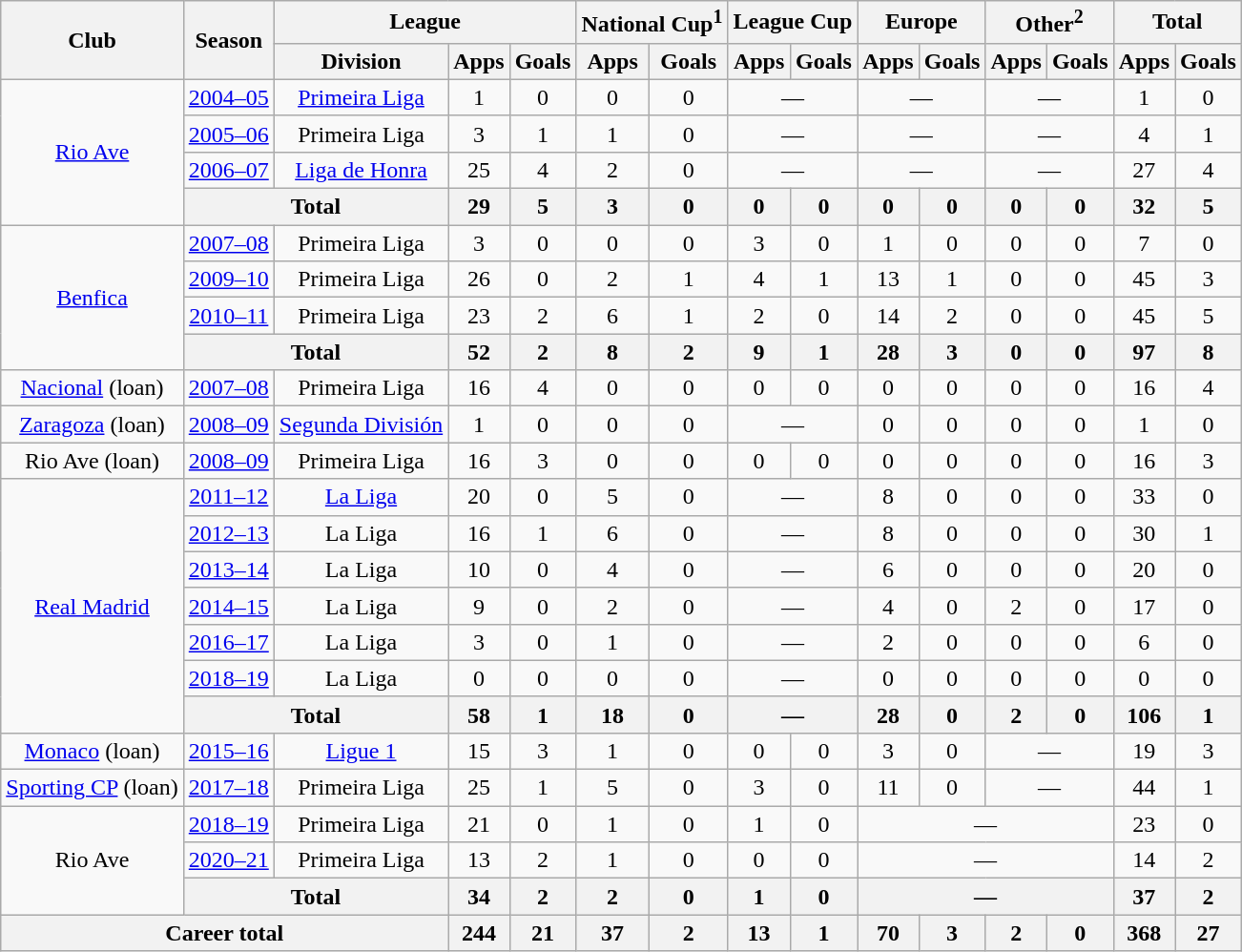<table class="wikitable" style="text-align: center">
<tr>
<th rowspan=2>Club</th>
<th rowspan=2>Season</th>
<th colspan=3>League</th>
<th colspan=2>National Cup<sup>1</sup></th>
<th colspan=2>League Cup</th>
<th colspan=2>Europe</th>
<th colspan=2>Other<sup>2</sup></th>
<th colspan=2>Total</th>
</tr>
<tr>
<th>Division</th>
<th>Apps</th>
<th>Goals</th>
<th>Apps</th>
<th>Goals</th>
<th>Apps</th>
<th>Goals</th>
<th>Apps</th>
<th>Goals</th>
<th>Apps</th>
<th>Goals</th>
<th>Apps</th>
<th>Goals</th>
</tr>
<tr>
<td rowspan=4><a href='#'>Rio Ave</a></td>
<td><a href='#'>2004–05</a></td>
<td><a href='#'>Primeira Liga</a></td>
<td>1</td>
<td>0</td>
<td>0</td>
<td>0</td>
<td colspan="2">—</td>
<td colspan="2">—</td>
<td colspan="2">—</td>
<td>1</td>
<td>0</td>
</tr>
<tr>
<td><a href='#'>2005–06</a></td>
<td>Primeira Liga</td>
<td>3</td>
<td>1</td>
<td>1</td>
<td>0</td>
<td colspan="2">—</td>
<td colspan="2">—</td>
<td colspan="2">—</td>
<td>4</td>
<td>1</td>
</tr>
<tr>
<td><a href='#'>2006–07</a></td>
<td><a href='#'>Liga de Honra</a></td>
<td>25</td>
<td>4</td>
<td>2</td>
<td>0</td>
<td colspan="2">—</td>
<td colspan="2">—</td>
<td colspan="2">—</td>
<td>27</td>
<td>4</td>
</tr>
<tr>
<th colspan=2>Total</th>
<th>29</th>
<th>5</th>
<th>3</th>
<th>0</th>
<th>0</th>
<th>0</th>
<th>0</th>
<th>0</th>
<th>0</th>
<th>0</th>
<th>32</th>
<th>5</th>
</tr>
<tr>
<td rowspan=4><a href='#'>Benfica</a></td>
<td><a href='#'>2007–08</a></td>
<td>Primeira Liga</td>
<td>3</td>
<td>0</td>
<td>0</td>
<td>0</td>
<td>3</td>
<td>0</td>
<td>1</td>
<td>0</td>
<td>0</td>
<td>0</td>
<td>7</td>
<td>0</td>
</tr>
<tr>
<td><a href='#'>2009–10</a></td>
<td>Primeira Liga</td>
<td>26</td>
<td>0</td>
<td>2</td>
<td>1</td>
<td>4</td>
<td>1</td>
<td>13</td>
<td>1</td>
<td>0</td>
<td>0</td>
<td>45</td>
<td>3</td>
</tr>
<tr>
<td><a href='#'>2010–11</a></td>
<td>Primeira Liga</td>
<td>23</td>
<td>2</td>
<td>6</td>
<td>1</td>
<td>2</td>
<td>0</td>
<td>14</td>
<td>2</td>
<td>0</td>
<td>0</td>
<td>45</td>
<td>5</td>
</tr>
<tr>
<th colspan=2>Total</th>
<th>52</th>
<th>2</th>
<th>8</th>
<th>2</th>
<th>9</th>
<th>1</th>
<th>28</th>
<th>3</th>
<th>0</th>
<th>0</th>
<th>97</th>
<th>8</th>
</tr>
<tr>
<td><a href='#'>Nacional</a> (loan)</td>
<td><a href='#'>2007–08</a></td>
<td>Primeira Liga</td>
<td>16</td>
<td>4</td>
<td>0</td>
<td>0</td>
<td>0</td>
<td>0</td>
<td>0</td>
<td>0</td>
<td>0</td>
<td>0</td>
<td>16</td>
<td>4</td>
</tr>
<tr>
<td><a href='#'>Zaragoza</a> (loan)</td>
<td><a href='#'>2008–09</a></td>
<td><a href='#'>Segunda División</a></td>
<td>1</td>
<td>0</td>
<td>0</td>
<td>0</td>
<td colspan="2">—</td>
<td>0</td>
<td>0</td>
<td>0</td>
<td>0</td>
<td>1</td>
<td>0</td>
</tr>
<tr>
<td>Rio Ave (loan)</td>
<td><a href='#'>2008–09</a></td>
<td>Primeira Liga</td>
<td>16</td>
<td>3</td>
<td>0</td>
<td>0</td>
<td>0</td>
<td>0</td>
<td>0</td>
<td>0</td>
<td>0</td>
<td>0</td>
<td>16</td>
<td>3</td>
</tr>
<tr>
<td rowspan=7><a href='#'>Real Madrid</a></td>
<td><a href='#'>2011–12</a></td>
<td><a href='#'>La Liga</a></td>
<td>20</td>
<td>0</td>
<td>5</td>
<td>0</td>
<td colspan="2">—</td>
<td>8</td>
<td>0</td>
<td>0</td>
<td>0</td>
<td>33</td>
<td>0</td>
</tr>
<tr>
<td><a href='#'>2012–13</a></td>
<td>La Liga</td>
<td>16</td>
<td>1</td>
<td>6</td>
<td>0</td>
<td colspan="2">—</td>
<td>8</td>
<td>0</td>
<td>0</td>
<td>0</td>
<td>30</td>
<td>1</td>
</tr>
<tr>
<td><a href='#'>2013–14</a></td>
<td>La Liga</td>
<td>10</td>
<td>0</td>
<td>4</td>
<td>0</td>
<td colspan="2">—</td>
<td>6</td>
<td>0</td>
<td>0</td>
<td>0</td>
<td>20</td>
<td>0</td>
</tr>
<tr>
<td><a href='#'>2014–15</a></td>
<td>La Liga</td>
<td>9</td>
<td>0</td>
<td>2</td>
<td>0</td>
<td colspan="2">—</td>
<td>4</td>
<td>0</td>
<td>2</td>
<td>0</td>
<td>17</td>
<td>0</td>
</tr>
<tr>
<td><a href='#'>2016–17</a></td>
<td>La Liga</td>
<td>3</td>
<td>0</td>
<td>1</td>
<td>0</td>
<td colspan="2">—</td>
<td>2</td>
<td>0</td>
<td>0</td>
<td>0</td>
<td>6</td>
<td>0</td>
</tr>
<tr>
<td><a href='#'>2018–19</a></td>
<td>La Liga</td>
<td>0</td>
<td>0</td>
<td>0</td>
<td>0</td>
<td colspan="2">—</td>
<td>0</td>
<td>0</td>
<td>0</td>
<td>0</td>
<td>0</td>
<td>0</td>
</tr>
<tr>
<th colspan=2>Total</th>
<th>58</th>
<th>1</th>
<th>18</th>
<th>0</th>
<th colspan="2">—</th>
<th>28</th>
<th>0</th>
<th>2</th>
<th>0</th>
<th>106</th>
<th>1</th>
</tr>
<tr>
<td><a href='#'>Monaco</a> (loan)</td>
<td><a href='#'>2015–16</a></td>
<td><a href='#'>Ligue 1</a></td>
<td>15</td>
<td>3</td>
<td>1</td>
<td>0</td>
<td>0</td>
<td>0</td>
<td>3</td>
<td>0</td>
<td colspan="2">—</td>
<td>19</td>
<td>3</td>
</tr>
<tr>
<td><a href='#'>Sporting CP</a> (loan)</td>
<td><a href='#'>2017–18</a></td>
<td>Primeira Liga</td>
<td>25</td>
<td>1</td>
<td>5</td>
<td>0</td>
<td>3</td>
<td>0</td>
<td>11</td>
<td>0</td>
<td colspan="2">—</td>
<td>44</td>
<td>1</td>
</tr>
<tr>
<td rowspan=3>Rio Ave</td>
<td><a href='#'>2018–19</a></td>
<td>Primeira Liga</td>
<td>21</td>
<td>0</td>
<td>1</td>
<td>0</td>
<td>1</td>
<td>0</td>
<td colspan="4">—</td>
<td>23</td>
<td>0</td>
</tr>
<tr>
<td><a href='#'>2020–21</a></td>
<td>Primeira Liga</td>
<td>13</td>
<td>2</td>
<td>1</td>
<td>0</td>
<td>0</td>
<td>0</td>
<td colspan="4">—</td>
<td>14</td>
<td>2</td>
</tr>
<tr>
<th colspan=2>Total</th>
<th>34</th>
<th>2</th>
<th>2</th>
<th>0</th>
<th>1</th>
<th>0</th>
<th colspan="4">—</th>
<th>37</th>
<th>2</th>
</tr>
<tr>
<th colspan=3>Career total</th>
<th>244</th>
<th>21</th>
<th>37</th>
<th>2</th>
<th>13</th>
<th>1</th>
<th>70</th>
<th>3</th>
<th>2</th>
<th>0</th>
<th>368</th>
<th>27</th>
</tr>
</table>
